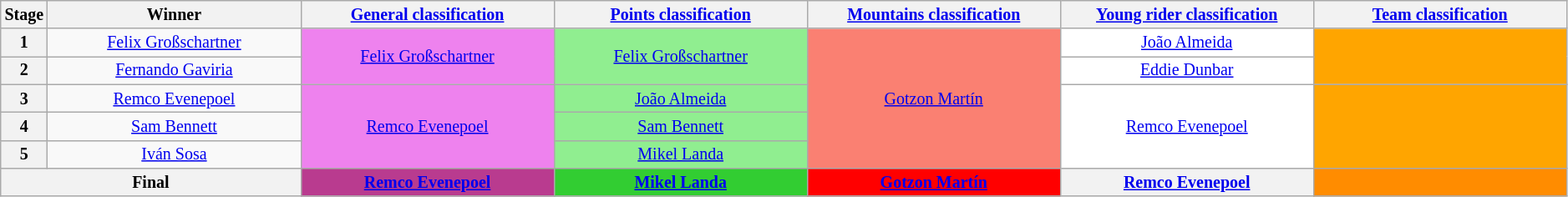<table class="wikitable" style="text-align: center; font-size:smaller;">
<tr>
<th style="width:1%;">Stage</th>
<th style="width:16.5%;">Winner</th>
<th style="width:16.5%;"><a href='#'>General classification</a><br></th>
<th style="width:16.5%;"><a href='#'>Points classification</a><br></th>
<th style="width:16.5%;"><a href='#'>Mountains classification</a><br></th>
<th style="width:16.5%;"><a href='#'>Young rider classification</a><br></th>
<th style="width:16.5%;"><a href='#'>Team classification</a><br></th>
</tr>
<tr>
<th>1</th>
<td><a href='#'>Felix Großschartner</a></td>
<td style="background:violet" rowspan="2"><a href='#'>Felix Großschartner</a></td>
<td style="background:lightgreen;" rowspan="2"><a href='#'>Felix Großschartner</a></td>
<td style="background:salmon;" rowspan="5"><a href='#'>Gotzon Martín</a></td>
<td style="background:white;"><a href='#'>João Almeida</a></td>
<td style="background:orange;" rowspan="2"></td>
</tr>
<tr>
<th>2</th>
<td><a href='#'>Fernando Gaviria</a></td>
<td style="background:white;"><a href='#'>Eddie Dunbar</a></td>
</tr>
<tr>
<th>3</th>
<td><a href='#'>Remco Evenepoel</a></td>
<td style="background:violet" rowspan="3"><a href='#'>Remco Evenepoel</a></td>
<td style="background:lightgreen;"><a href='#'>João Almeida</a></td>
<td style="background:white;" rowspan="3"><a href='#'>Remco Evenepoel</a></td>
<td style="background:orange;" rowspan="3"></td>
</tr>
<tr>
<th>4</th>
<td><a href='#'>Sam Bennett</a></td>
<td style="background:lightgreen;"><a href='#'>Sam Bennett</a></td>
</tr>
<tr>
<th>5</th>
<td><a href='#'>Iván Sosa</a></td>
<td style="background:lightgreen;"><a href='#'>Mikel Landa</a></td>
</tr>
<tr>
<th colspan=2><strong>Final</strong></th>
<th style="background:#B93B8F;"><a href='#'>Remco Evenepoel</a></th>
<th style="background:limegreen;"><a href='#'>Mikel Landa</a></th>
<th style="background:red;"><a href='#'>Gotzon Martín</a></th>
<th style="background:offwhite"><a href='#'>Remco Evenepoel</a></th>
<th style="background:darkorange;"></th>
</tr>
</table>
